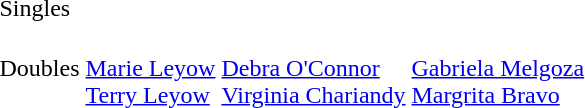<table>
<tr>
<td>Singles</td>
<td></td>
<td></td>
<td></td>
</tr>
<tr>
<td>Doubles</td>
<td><br><a href='#'>Marie Leyow</a><br><a href='#'>Terry Leyow</a></td>
<td><br><a href='#'>Debra O'Connor</a><br><a href='#'>Virginia Chariandy</a></td>
<td><br><a href='#'>Gabriela Melgoza</a><br><a href='#'>Margrita Bravo</a></td>
</tr>
<tr>
</tr>
</table>
